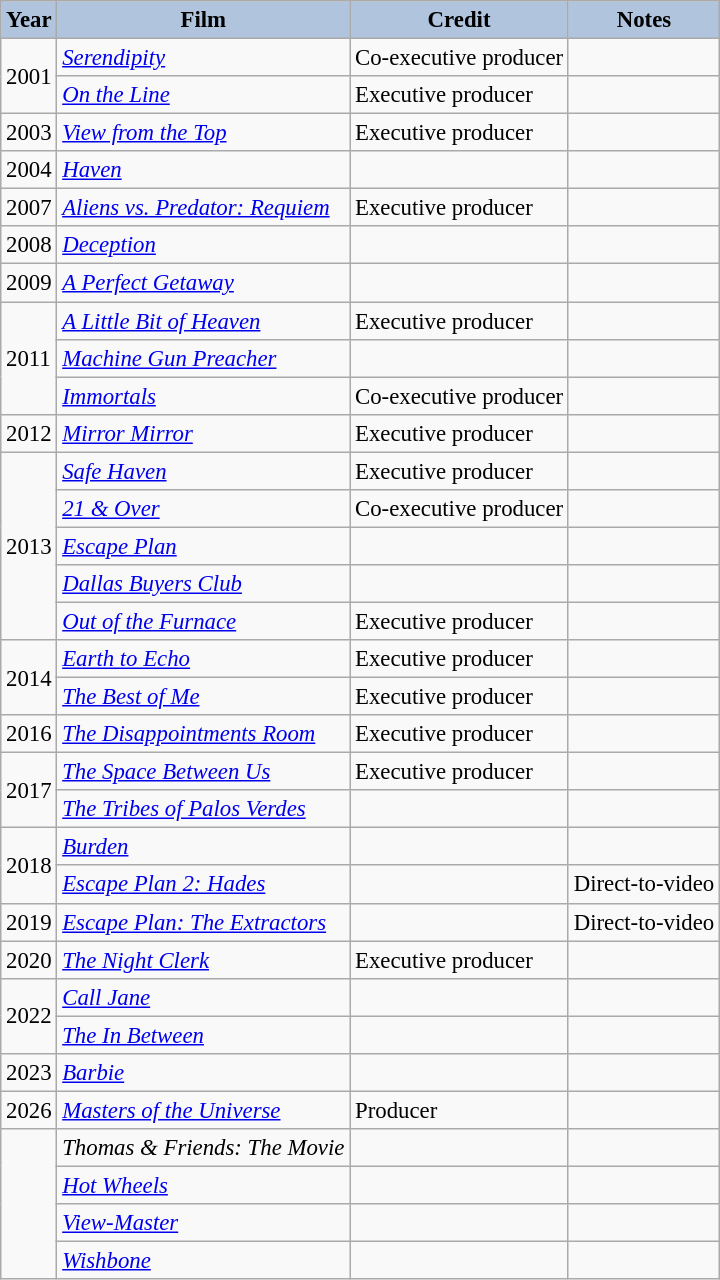<table class="wikitable" style="font-size:95%;">
<tr>
<th style="background:#B0C4DE;">Year</th>
<th style="background:#B0C4DE;">Film</th>
<th style="background:#B0C4DE;">Credit</th>
<th style="background:#B0C4DE;">Notes</th>
</tr>
<tr>
<td rowspan=2>2001</td>
<td><em><a href='#'>Serendipity</a></em></td>
<td>Co-executive producer</td>
<td></td>
</tr>
<tr>
<td><em><a href='#'>On the Line</a></em></td>
<td>Executive producer</td>
<td></td>
</tr>
<tr>
<td>2003</td>
<td><em><a href='#'>View from the Top</a></em></td>
<td>Executive producer</td>
<td></td>
</tr>
<tr>
<td>2004</td>
<td><em><a href='#'>Haven</a></em></td>
<td></td>
<td></td>
</tr>
<tr>
<td>2007</td>
<td><em><a href='#'>Aliens vs. Predator: Requiem</a></em></td>
<td>Executive producer</td>
<td></td>
</tr>
<tr>
<td>2008</td>
<td><em><a href='#'>Deception</a></em></td>
<td></td>
<td></td>
</tr>
<tr>
<td>2009</td>
<td><em><a href='#'>A Perfect Getaway</a></em></td>
<td></td>
<td></td>
</tr>
<tr>
<td rowspan=3>2011</td>
<td><em><a href='#'>A Little Bit of Heaven</a></em></td>
<td>Executive producer</td>
<td></td>
</tr>
<tr>
<td><em><a href='#'>Machine Gun Preacher</a></em></td>
<td></td>
<td></td>
</tr>
<tr>
<td><em><a href='#'>Immortals</a></em></td>
<td>Co-executive producer</td>
<td></td>
</tr>
<tr>
<td>2012</td>
<td><em><a href='#'>Mirror Mirror</a></em></td>
<td>Executive producer</td>
<td></td>
</tr>
<tr>
<td rowspan=5>2013</td>
<td><em><a href='#'>Safe Haven</a></em></td>
<td>Executive producer</td>
<td></td>
</tr>
<tr>
<td><em><a href='#'>21 & Over</a></em></td>
<td>Co-executive producer</td>
<td></td>
</tr>
<tr>
<td><em><a href='#'>Escape Plan</a></em></td>
<td></td>
<td></td>
</tr>
<tr>
<td><em><a href='#'>Dallas Buyers Club</a></em></td>
<td></td>
<td></td>
</tr>
<tr>
<td><em><a href='#'>Out of the Furnace</a></em></td>
<td>Executive producer</td>
<td></td>
</tr>
<tr>
<td rowspan=2>2014</td>
<td><em><a href='#'>Earth to Echo</a></em></td>
<td>Executive producer</td>
<td></td>
</tr>
<tr>
<td><em><a href='#'>The Best of Me</a></em></td>
<td>Executive producer</td>
<td></td>
</tr>
<tr>
<td>2016</td>
<td><em><a href='#'>The Disappointments Room</a></em></td>
<td>Executive producer</td>
<td></td>
</tr>
<tr>
<td rowspan=2>2017</td>
<td><em><a href='#'>The Space Between Us</a></em></td>
<td>Executive producer</td>
<td></td>
</tr>
<tr>
<td><em><a href='#'>The Tribes of Palos Verdes</a></em></td>
<td></td>
<td></td>
</tr>
<tr>
<td rowspan=2>2018</td>
<td><em><a href='#'>Burden</a></em></td>
<td></td>
<td></td>
</tr>
<tr>
<td><em><a href='#'>Escape Plan 2: Hades</a></em></td>
<td></td>
<td>Direct-to-video</td>
</tr>
<tr>
<td>2019</td>
<td><em><a href='#'>Escape Plan: The Extractors</a></em></td>
<td></td>
<td>Direct-to-video</td>
</tr>
<tr>
<td>2020</td>
<td><em><a href='#'>The Night Clerk</a></em></td>
<td>Executive producer</td>
<td></td>
</tr>
<tr>
<td rowspan=2>2022</td>
<td><em><a href='#'>Call Jane</a></em></td>
<td></td>
<td></td>
</tr>
<tr>
<td><em><a href='#'>The In Between</a></em></td>
<td></td>
<td></td>
</tr>
<tr>
<td>2023</td>
<td><em><a href='#'>Barbie</a></em></td>
<td></td>
<td></td>
</tr>
<tr>
<td>2026</td>
<td><em><a href='#'>Masters of the Universe</a></em></td>
<td>Producer</td>
<td></td>
</tr>
<tr>
<td rowspan=4 style="text-align:center;"></td>
<td><em>Thomas & Friends: The Movie</em></td>
<td></td>
<td></td>
</tr>
<tr>
<td><em><a href='#'>Hot Wheels</a></em></td>
<td></td>
<td></td>
</tr>
<tr>
<td><em><a href='#'>View-Master</a></em></td>
<td></td>
<td></td>
</tr>
<tr>
<td><em><a href='#'>Wishbone</a></em></td>
<td></td>
<td></td>
</tr>
</table>
